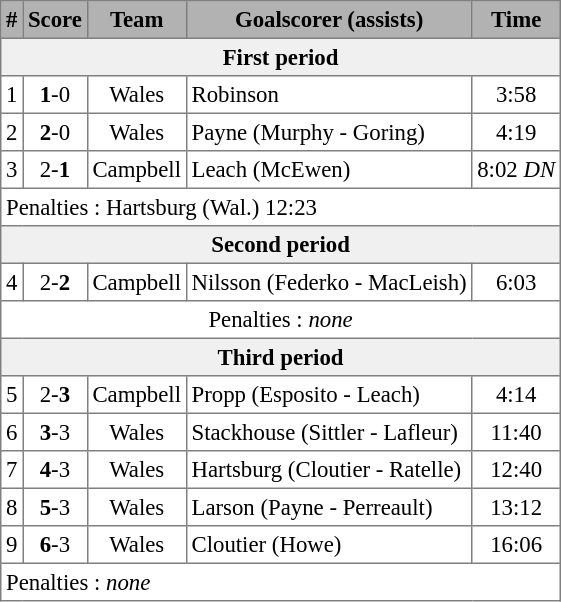<table cellpadding="3" cellspacing="1" border="1" style="font-size: 95%; text-align: center; border: gray solid 1px; border-collapse: collapse;">
<tr bgcolor="B2B2B2">
<th>#</th>
<th>Score</th>
<th>Team</th>
<th>Goalscorer (assists)</th>
<th>Time</th>
</tr>
<tr bgcolor="f0f0f0">
<th colspan="6">First period</th>
</tr>
<tr>
<td>1</td>
<td><strong>1</strong>-0</td>
<td>Wales</td>
<td align="left">Robinson</td>
<td>3:58</td>
</tr>
<tr>
<td>2</td>
<td><strong>2</strong>-0</td>
<td>Wales</td>
<td align="left">Payne (Murphy - Goring)</td>
<td>4:19</td>
</tr>
<tr>
<td>3</td>
<td>2-<strong>1</strong></td>
<td>Campbell</td>
<td align="left">Leach (McEwen)</td>
<td>8:02 <em>DN</em></td>
</tr>
<tr>
<td colspan="6" align="left">Penalties : Hartsburg (Wal.)  12:23</td>
</tr>
<tr bgcolor="f0f0f0">
<th colspan="6">Second period</th>
</tr>
<tr>
<td>4</td>
<td>2-<strong>2</strong></td>
<td>Campbell</td>
<td align="left">Nilsson (Federko - MacLeish)</td>
<td>6:03</td>
</tr>
<tr>
<td colspan="6">Penalties : <em>none</em></td>
</tr>
<tr bgcolor="f0f0f0">
<th colspan="6">Third period</th>
</tr>
<tr>
<td>5</td>
<td>2-<strong>3</strong></td>
<td>Campbell</td>
<td align="left">Propp (Esposito - Leach)</td>
<td>4:14</td>
</tr>
<tr>
<td>6</td>
<td><strong>3</strong>-3</td>
<td>Wales</td>
<td align="left">Stackhouse (Sittler - Lafleur)</td>
<td>11:40</td>
</tr>
<tr>
<td>7</td>
<td><strong>4</strong>-3</td>
<td>Wales</td>
<td align="left">Hartsburg (Cloutier - Ratelle)</td>
<td>12:40</td>
</tr>
<tr>
<td>8</td>
<td><strong>5</strong>-3</td>
<td>Wales</td>
<td align="left">Larson (Payne - Perreault)</td>
<td>13:12</td>
</tr>
<tr>
<td>9</td>
<td><strong>6</strong>-3</td>
<td>Wales</td>
<td align="left">Cloutier (Howe)</td>
<td>16:06</td>
</tr>
<tr>
<td colspan="6" align="left">Penalties : <em>none</em></td>
</tr>
</table>
